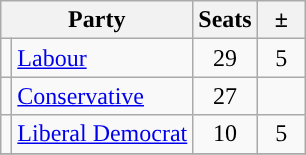<table class="sortable wikitable">
<tr>
<th colspan="2">Party</th>
<th>Seats</th>
<th>  ±  </th>
</tr>
<tr>
<td style="background-color: "></td>
<td><a href='#'>Labour</a></td>
<td align="center">29</td>
<td align="center">5</td>
</tr>
<tr>
<td style="background-color: "></td>
<td><a href='#'>Conservative</a></td>
<td align="center">27</td>
<td align="center"></td>
</tr>
<tr>
<td style="background-color: "></td>
<td><a href='#'>Liberal Democrat</a></td>
<td align="center">10</td>
<td align="center">5</td>
</tr>
<tr>
</tr>
</table>
